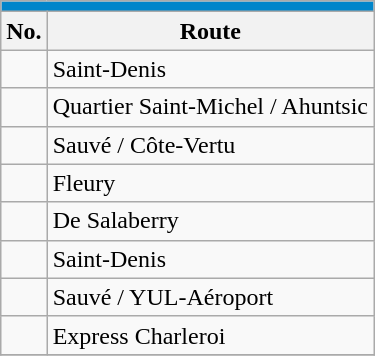<table align=center class="wikitable">
<tr>
<th style="background: #0085CA; font-size:100%; color:#FFFFFF;"colspan="4"><a href='#'></a></th>
</tr>
<tr>
<th>No.</th>
<th>Route</th>
</tr>
<tr>
<td></td>
<td>Saint-Denis</td>
</tr>
<tr>
<td></td>
<td>Quartier Saint-Michel / Ahuntsic</td>
</tr>
<tr>
<td {{Avoid wrap> </td>
<td>Sauvé / Côte-Vertu</td>
</tr>
<tr>
<td></td>
<td>Fleury</td>
</tr>
<tr>
<td></td>
<td>De Salaberry</td>
</tr>
<tr>
<td {{Avoid wrap> </td>
<td>Saint-Denis</td>
</tr>
<tr>
<td {{Avoid wrap> </td>
<td>Sauvé / YUL-Aéroport</td>
</tr>
<tr>
<td></td>
<td>Express Charleroi</td>
</tr>
<tr>
</tr>
</table>
